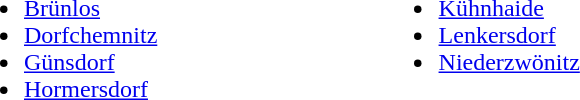<table cellpadding="2" cellspacing="0">
<tr>
<td valign="top" width="25%"><br><ul><li><a href='#'>Brünlos</a></li><li><a href='#'>Dorfchemnitz</a></li><li><a href='#'>Günsdorf</a></li><li><a href='#'>Hormersdorf</a></li></ul></td>
<td valign="top" width="25%"><br><ul><li><a href='#'>Kühnhaide</a></li><li><a href='#'>Lenkersdorf</a></li><li><a href='#'>Niederzwönitz</a></li></ul></td>
</tr>
</table>
